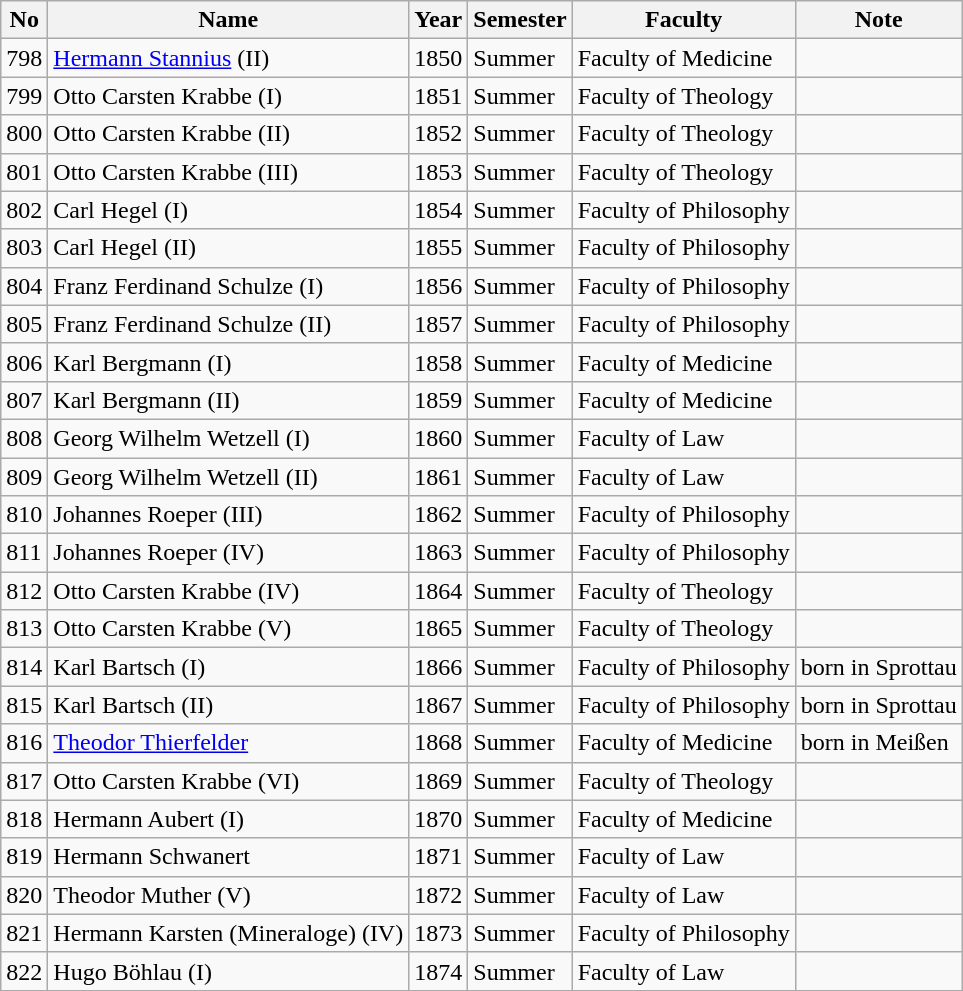<table class="wikitable">
<tr>
<th bgcolor="silver">No</th>
<th bgcolor="silver">Name</th>
<th bgcolor="silver">Year</th>
<th bgcolor="silver">Semester</th>
<th bgcolor="silver">Faculty</th>
<th bgcolor="silver">Note</th>
</tr>
<tr>
<td>798</td>
<td><a href='#'>Hermann Stannius</a> (II)</td>
<td>1850</td>
<td>Summer</td>
<td>Faculty of Medicine</td>
<td></td>
</tr>
<tr>
<td>799</td>
<td>Otto Carsten Krabbe (I)</td>
<td>1851</td>
<td>Summer</td>
<td>Faculty of Theology</td>
<td></td>
</tr>
<tr>
<td>800</td>
<td>Otto Carsten Krabbe (II)</td>
<td>1852</td>
<td>Summer</td>
<td>Faculty of Theology</td>
<td></td>
</tr>
<tr>
<td>801</td>
<td>Otto Carsten Krabbe (III)</td>
<td>1853</td>
<td>Summer</td>
<td>Faculty of Theology</td>
<td></td>
</tr>
<tr>
<td>802</td>
<td>Carl Hegel (I)</td>
<td>1854</td>
<td>Summer</td>
<td>Faculty of Philosophy</td>
<td></td>
</tr>
<tr>
<td>803</td>
<td>Carl Hegel (II)</td>
<td>1855</td>
<td>Summer</td>
<td>Faculty of Philosophy</td>
<td></td>
</tr>
<tr>
<td>804</td>
<td>Franz Ferdinand Schulze (I)</td>
<td>1856</td>
<td>Summer</td>
<td>Faculty of Philosophy</td>
<td></td>
</tr>
<tr>
<td>805</td>
<td>Franz Ferdinand Schulze (II)</td>
<td>1857</td>
<td>Summer</td>
<td>Faculty of Philosophy</td>
<td></td>
</tr>
<tr>
<td>806</td>
<td>Karl Bergmann (I)</td>
<td>1858</td>
<td>Summer</td>
<td>Faculty of Medicine</td>
<td></td>
</tr>
<tr>
<td>807</td>
<td>Karl Bergmann (II)</td>
<td>1859</td>
<td>Summer</td>
<td>Faculty of Medicine</td>
<td></td>
</tr>
<tr>
<td>808</td>
<td>Georg Wilhelm Wetzell (I)</td>
<td>1860</td>
<td>Summer</td>
<td>Faculty of Law</td>
<td></td>
</tr>
<tr>
<td>809</td>
<td>Georg Wilhelm Wetzell (II)</td>
<td>1861</td>
<td>Summer</td>
<td>Faculty of Law</td>
<td></td>
</tr>
<tr>
<td>810</td>
<td>Johannes Roeper (III)</td>
<td>1862</td>
<td>Summer</td>
<td>Faculty of Philosophy</td>
<td></td>
</tr>
<tr>
<td>811</td>
<td>Johannes Roeper (IV)</td>
<td>1863</td>
<td>Summer</td>
<td>Faculty of Philosophy</td>
<td></td>
</tr>
<tr>
<td>812</td>
<td>Otto Carsten Krabbe (IV)</td>
<td>1864</td>
<td>Summer</td>
<td>Faculty of Theology</td>
<td></td>
</tr>
<tr>
<td>813</td>
<td>Otto Carsten Krabbe (V)</td>
<td>1865</td>
<td>Summer</td>
<td>Faculty of Theology</td>
<td></td>
</tr>
<tr>
<td>814</td>
<td>Karl Bartsch (I)</td>
<td>1866</td>
<td>Summer</td>
<td>Faculty of Philosophy</td>
<td>born in Sprottau</td>
</tr>
<tr>
<td>815</td>
<td>Karl Bartsch (II)</td>
<td>1867</td>
<td>Summer</td>
<td>Faculty of Philosophy</td>
<td>born in Sprottau</td>
</tr>
<tr>
<td>816</td>
<td><a href='#'>Theodor Thierfelder</a></td>
<td>1868</td>
<td>Summer</td>
<td>Faculty of Medicine</td>
<td>born in Meißen</td>
</tr>
<tr>
<td>817</td>
<td>Otto Carsten Krabbe (VI)</td>
<td>1869</td>
<td>Summer</td>
<td>Faculty of Theology</td>
<td></td>
</tr>
<tr>
<td>818</td>
<td>Hermann Aubert (I)</td>
<td>1870</td>
<td>Summer</td>
<td>Faculty of Medicine</td>
<td></td>
</tr>
<tr>
<td>819</td>
<td>Hermann Schwanert</td>
<td>1871</td>
<td>Summer</td>
<td>Faculty of Law</td>
<td></td>
</tr>
<tr>
<td>820</td>
<td>Theodor Muther (V)</td>
<td>1872</td>
<td>Summer</td>
<td>Faculty of Law</td>
<td></td>
</tr>
<tr>
<td>821</td>
<td>Hermann Karsten (Mineraloge) (IV)</td>
<td>1873</td>
<td>Summer</td>
<td>Faculty of Philosophy</td>
<td></td>
</tr>
<tr>
<td>822</td>
<td>Hugo Böhlau (I)</td>
<td>1874</td>
<td>Summer</td>
<td>Faculty of Law</td>
<td></td>
</tr>
<tr>
</tr>
</table>
